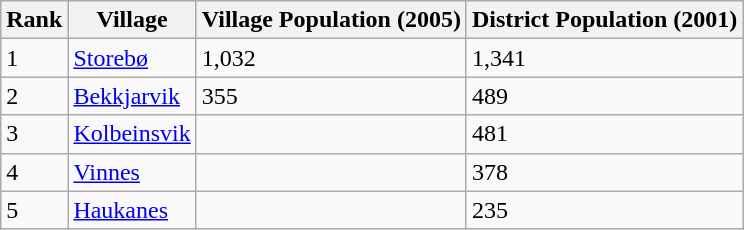<table class="wikitable">
<tr>
<th>Rank</th>
<th>Village</th>
<th>Village Population (2005)</th>
<th>District Population (2001)</th>
</tr>
<tr>
<td>1</td>
<td><a href='#'>Storebø</a></td>
<td>1,032</td>
<td>1,341</td>
</tr>
<tr>
<td>2</td>
<td><a href='#'>Bekkjarvik</a></td>
<td>355</td>
<td>489</td>
</tr>
<tr>
<td>3</td>
<td><a href='#'>Kolbeinsvik</a></td>
<td></td>
<td>481</td>
</tr>
<tr>
<td>4</td>
<td><a href='#'>Vinnes</a></td>
<td></td>
<td>378</td>
</tr>
<tr>
<td>5</td>
<td><a href='#'>Haukanes</a></td>
<td></td>
<td>235</td>
</tr>
</table>
